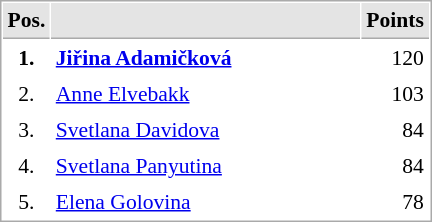<table cellspacing="1" cellpadding="3" style="border:1px solid #AAAAAA;font-size:90%">
<tr bgcolor="#E4E4E4">
<th style="border-bottom:1px solid #AAAAAA" width=10>Pos.</th>
<th style="border-bottom:1px solid #AAAAAA" width=200></th>
<th style="border-bottom:1px solid #AAAAAA" width=20>Points</th>
</tr>
<tr>
<td align="center"><strong>1.</strong></td>
<td> <strong><a href='#'>Jiřina Adamičková</a></strong></td>
<td align="right">120</td>
</tr>
<tr>
<td align="center">2.</td>
<td> <a href='#'>Anne Elvebakk</a></td>
<td align="right">103</td>
</tr>
<tr>
<td align="center">3.</td>
<td> <a href='#'>Svetlana Davidova</a></td>
<td align="right">84</td>
</tr>
<tr>
<td align="center">4.</td>
<td> <a href='#'>Svetlana Panyutina</a></td>
<td align="right">84</td>
</tr>
<tr>
<td align="center">5.</td>
<td> <a href='#'>Elena Golovina</a></td>
<td align="right">78</td>
</tr>
</table>
